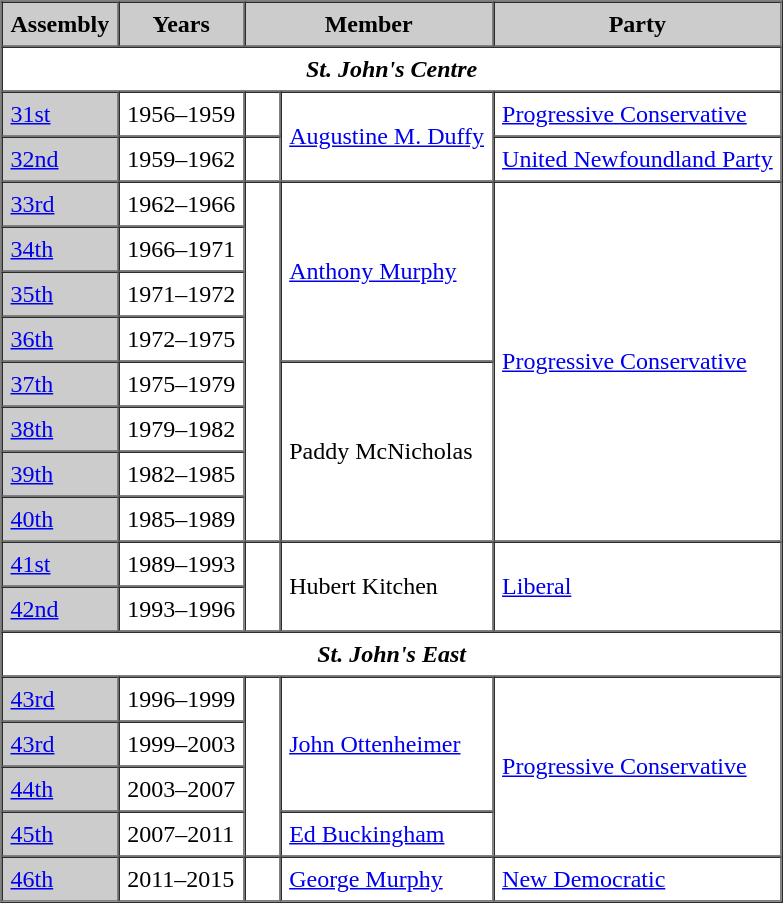<table border=1 cellpadding=5 cellspacing=0>
<tr bgcolor="CCCCCC">
<th>Assembly</th>
<th>Years</th>
<th colspan="2">Member</th>
<th>Party</th>
</tr>
<tr>
<th colspan="5"><strong><em>St. John's Centre</em></strong></th>
</tr>
<tr>
<td bgcolor="CCCCCC"><a href='#'>31st</a></td>
<td>1956–1959</td>
<td>   </td>
<td rowspan=2><a href='#'>Augustine M. Duffy</a></td>
<td><a href='#'>Progressive Conservative</a></td>
</tr>
<tr>
<td bgcolor="CCCCCC"><a href='#'>32nd</a></td>
<td>1959–1962</td>
<td>   </td>
<td><a href='#'>United Newfoundland Party</a></td>
</tr>
<tr>
<td bgcolor="CCCCCC"><a href='#'>33rd</a></td>
<td>1962–1966</td>
<td rowspan=8 >   </td>
<td rowspan=4><a href='#'>Anthony Murphy</a></td>
<td rowspan=8><a href='#'>Progressive Conservative</a></td>
</tr>
<tr>
<td bgcolor="CCCCCC"><a href='#'>34th</a></td>
<td>1966–1971</td>
</tr>
<tr>
<td bgcolor="CCCCCC"><a href='#'>35th</a></td>
<td>1971–1972</td>
</tr>
<tr>
<td bgcolor="CCCCCC"><a href='#'>36th</a></td>
<td>1972–1975</td>
</tr>
<tr>
<td bgcolor="CCCCCC"><a href='#'>37th</a></td>
<td>1975–1979</td>
<td rowspan=4>Paddy McNicholas</td>
</tr>
<tr>
<td bgcolor="CCCCCC"><a href='#'>38th</a></td>
<td>1979–1982</td>
</tr>
<tr>
<td bgcolor="CCCCCC"><a href='#'>39th</a></td>
<td>1982–1985</td>
</tr>
<tr>
<td bgcolor="CCCCCC"><a href='#'>40th</a></td>
<td>1985–1989</td>
</tr>
<tr>
<td bgcolor="CCCCCC"><a href='#'>41st</a></td>
<td>1989–1993</td>
<td rowspan=2 >   </td>
<td rowspan=2>Hubert Kitchen</td>
<td rowspan=2><a href='#'>Liberal</a></td>
</tr>
<tr>
<td bgcolor="CCCCCC"><a href='#'>42nd</a></td>
<td>1993–1996</td>
</tr>
<tr>
<th colspan="5"><strong><em>St. John's East</em></strong></th>
</tr>
<tr>
<td bgcolor="CCCCCC"><a href='#'>43rd</a></td>
<td>1996–1999</td>
<td rowspan=4 >   </td>
<td rowspan=3><a href='#'>John Ottenheimer</a></td>
<td rowspan=4><a href='#'>Progressive Conservative</a></td>
</tr>
<tr>
<td bgcolor="CCCCCC"><a href='#'>43rd</a></td>
<td>1999–2003</td>
</tr>
<tr>
<td bgcolor="CCCCCC"><a href='#'>44th</a></td>
<td>2003–2007</td>
</tr>
<tr>
<td bgcolor="CCCCCC"><a href='#'>45th</a></td>
<td>2007–2011</td>
<td rowspan=1><a href='#'>Ed Buckingham</a></td>
</tr>
<tr>
<td bgcolor="CCCCCC"><a href='#'>46th</a></td>
<td>2011–2015</td>
<td rowspan=1 >   </td>
<td rowspan=1><a href='#'>George Murphy</a></td>
<td rowspan=1><a href='#'>New Democratic</a></td>
</tr>
<tr>
</tr>
</table>
